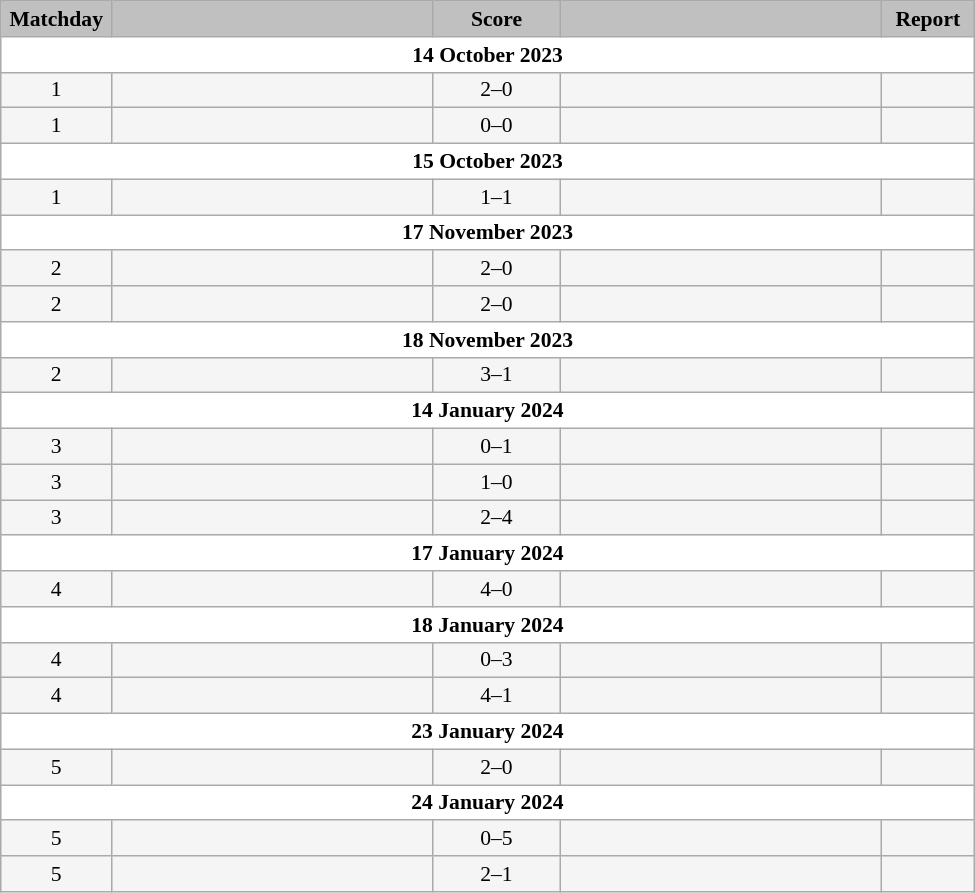<table class="wikitable" style="width: 650px; background:WhiteSmoke; text-align:center; font-size:90%">
<tr>
<td scope="col" style="width:  7.50%; background:silver;"><strong>Matchday</strong></td>
<td scope="col" style="width: 30.00%; background:silver;"></td>
<td scope="col" style="width: 12.00%; background:silver;"><strong>Score</strong></td>
<td scope="col" style="width: 30.00%; background:silver;"></td>
<td scope="col" style="width:  7.50%; background:silver;"><strong> Report </strong></td>
</tr>
<tr>
<td colspan="5" style= background:White align=center><strong>14 October 2023</strong></td>
</tr>
<tr>
<td>1</td>
<td></td>
<td>2–0</td>
<td></td>
<td> </td>
</tr>
<tr>
<td>1</td>
<td></td>
<td>0–0</td>
<td></td>
<td> </td>
</tr>
<tr>
<td colspan="5" style= background:White align=center><strong>15 October 2023</strong></td>
</tr>
<tr>
<td>1</td>
<td></td>
<td>1–1</td>
<td></td>
<td> </td>
</tr>
<tr>
<td colspan="5" style= background:White align=center><strong>17 November 2023</strong></td>
</tr>
<tr>
<td>2</td>
<td></td>
<td>2–0</td>
<td></td>
<td> </td>
</tr>
<tr>
<td>2</td>
<td></td>
<td>2–0</td>
<td></td>
<td> </td>
</tr>
<tr>
<td colspan="5" style= background:White align=center><strong>18 November 2023</strong></td>
</tr>
<tr>
<td>2</td>
<td></td>
<td>3–1</td>
<td></td>
<td> </td>
</tr>
<tr>
<td colspan="5" style= background:White align=center><strong>14 January 2024</strong></td>
</tr>
<tr>
<td>3</td>
<td></td>
<td>0–1</td>
<td></td>
<td> </td>
</tr>
<tr>
<td>3</td>
<td></td>
<td>1–0</td>
<td></td>
<td> </td>
</tr>
<tr>
<td>3</td>
<td></td>
<td>2–4</td>
<td></td>
<td> </td>
</tr>
<tr>
<td colspan="5" style= background:White align=center><strong>17 January 2024</strong></td>
</tr>
<tr>
<td>4</td>
<td></td>
<td>4–0</td>
<td></td>
<td> </td>
</tr>
<tr>
<td colspan="5" style= background:White align=center><strong>18 January 2024</strong></td>
</tr>
<tr>
<td>4</td>
<td></td>
<td>0–3</td>
<td></td>
<td> </td>
</tr>
<tr>
<td>4</td>
<td></td>
<td>4–1</td>
<td></td>
<td> </td>
</tr>
<tr>
<td colspan="5" style= background:White align=center><strong>23 January 2024</strong></td>
</tr>
<tr>
<td>5</td>
<td></td>
<td>2–0</td>
<td></td>
<td> </td>
</tr>
<tr>
<td colspan="5" style= background:White align=center><strong>24 January 2024</strong></td>
</tr>
<tr>
<td>5</td>
<td></td>
<td>0–5</td>
<td></td>
<td> </td>
</tr>
<tr>
<td>5</td>
<td></td>
<td>2–1</td>
<td></td>
<td> </td>
</tr>
</table>
